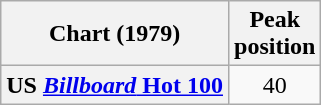<table class="wikitable sortable plainrowheaders" style="text-align:center">
<tr>
<th scope="col">Chart (1979)</th>
<th scope="col">Peak<br>position</th>
</tr>
<tr>
<th scope="row">US <a href='#'><em>Billboard</em> Hot 100</a></th>
<td>40</td>
</tr>
</table>
